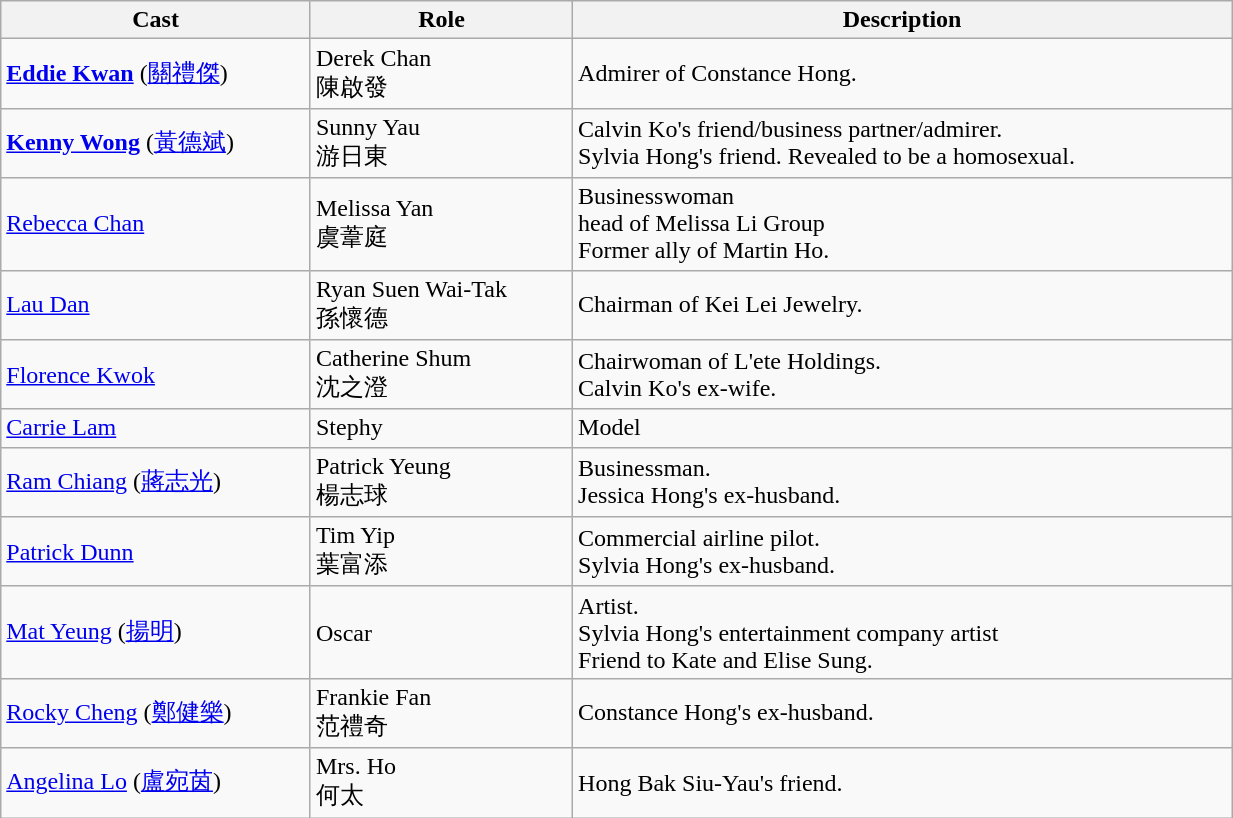<table class="wikitable" width="65%">
<tr>
<th>Cast</th>
<th>Role</th>
<th>Description</th>
</tr>
<tr>
<td><strong><a href='#'>Eddie Kwan</a></strong> (<a href='#'>關禮傑</a>)</td>
<td>Derek Chan <br> 陳啟發</td>
<td>Admirer of Constance Hong.</td>
</tr>
<tr>
<td><strong><a href='#'>Kenny Wong</a></strong> (<a href='#'>黃德斌</a>)</td>
<td>Sunny Yau <br> 游日東</td>
<td>Calvin Ko's friend/business partner/admirer. <br> Sylvia Hong's friend. Revealed to be a homosexual.</td>
</tr>
<tr>
<td><a href='#'>Rebecca Chan</a></td>
<td>Melissa Yan <br> 虞葦庭</td>
<td>Businesswoman<br>head of Melissa Li Group <br> Former ally of Martin Ho.</td>
</tr>
<tr>
<td><a href='#'>Lau Dan</a></td>
<td>Ryan Suen Wai-Tak<br> 孫懷德</td>
<td>Chairman of Kei Lei Jewelry.</td>
</tr>
<tr>
<td><a href='#'>Florence Kwok</a></td>
<td>Catherine Shum <br> 沈之澄</td>
<td>Chairwoman of L'ete Holdings. <br> Calvin Ko's ex-wife.</td>
</tr>
<tr>
<td><a href='#'>Carrie Lam</a></td>
<td>Stephy</td>
<td>Model</td>
</tr>
<tr>
<td><a href='#'>Ram Chiang</a> (<a href='#'>蔣志光</a>)</td>
<td>Patrick Yeung <br> 楊志球</td>
<td>Businessman. <br> Jessica Hong's ex-husband.</td>
</tr>
<tr>
<td><a href='#'>Patrick Dunn</a></td>
<td>Tim Yip <br> 葉富添</td>
<td>Commercial airline pilot. <br> Sylvia Hong's ex-husband.</td>
</tr>
<tr>
<td><a href='#'>Mat Yeung</a> (<a href='#'>揚明</a>)</td>
<td>Oscar</td>
<td>Artist. <br> Sylvia Hong's entertainment company artist<br>Friend to Kate and Elise Sung.</td>
</tr>
<tr>
<td><a href='#'>Rocky Cheng</a> (<a href='#'>鄭健樂</a>)</td>
<td>Frankie Fan <br> 范禮奇</td>
<td>Constance Hong's ex-husband.</td>
</tr>
<tr>
<td><a href='#'>Angelina Lo</a> (<a href='#'>盧宛茵</a>)</td>
<td>Mrs. Ho <br> 何太</td>
<td>Hong Bak Siu-Yau's friend.</td>
</tr>
</table>
